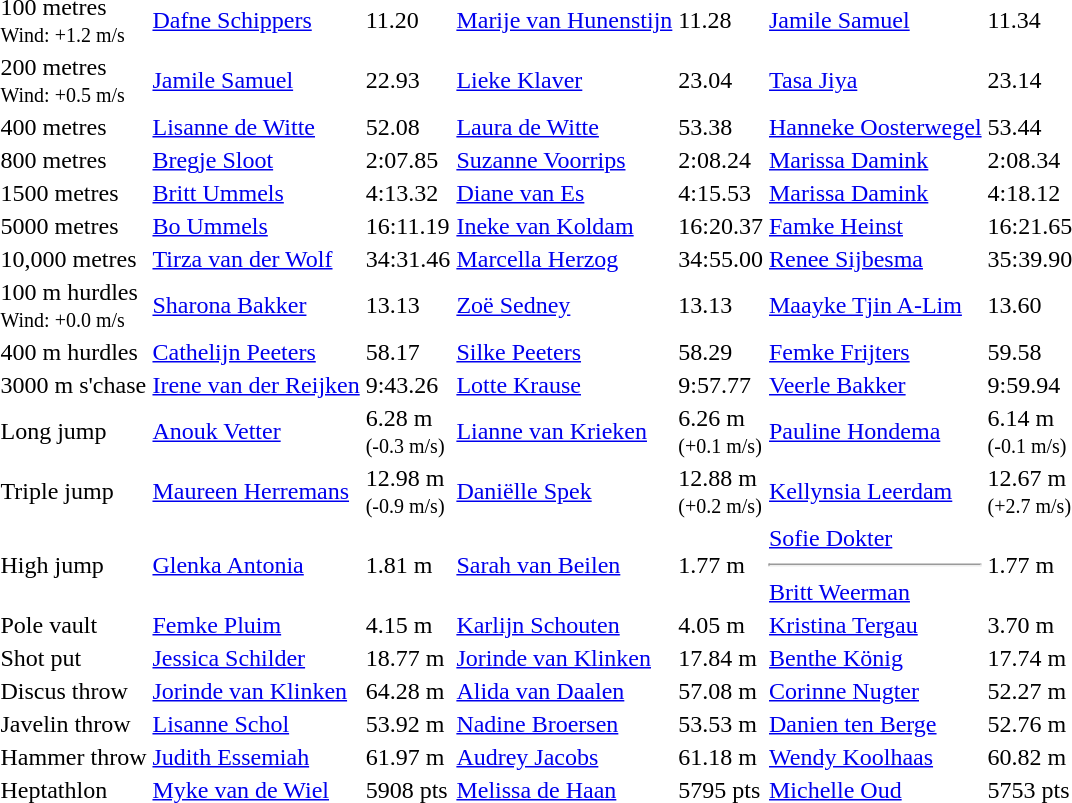<table>
<tr>
<td>100 metres<br><small>Wind: +1.2 m/s</small></td>
<td><a href='#'>Dafne Schippers</a></td>
<td>11.20</td>
<td><a href='#'>Marije van Hunenstijn</a></td>
<td>11.28</td>
<td><a href='#'>Jamile Samuel</a></td>
<td>11.34</td>
</tr>
<tr>
<td>200 metres<br><small>Wind: +0.5 m/s</small></td>
<td><a href='#'>Jamile Samuel</a></td>
<td>22.93</td>
<td><a href='#'>Lieke Klaver</a></td>
<td>23.04</td>
<td><a href='#'>Tasa Jiya</a></td>
<td>23.14</td>
</tr>
<tr>
<td>400 metres</td>
<td><a href='#'>Lisanne de Witte</a></td>
<td>52.08</td>
<td><a href='#'>Laura de Witte</a></td>
<td>53.38</td>
<td><a href='#'>Hanneke Oosterwegel</a></td>
<td>53.44</td>
</tr>
<tr>
<td>800 metres</td>
<td><a href='#'>Bregje Sloot</a></td>
<td>2:07.85</td>
<td><a href='#'>Suzanne Voorrips</a></td>
<td>2:08.24</td>
<td><a href='#'>Marissa Damink</a></td>
<td>2:08.34</td>
</tr>
<tr>
<td>1500 metres</td>
<td><a href='#'>Britt Ummels</a></td>
<td>4:13.32</td>
<td><a href='#'>Diane van Es</a></td>
<td>4:15.53</td>
<td><a href='#'>Marissa Damink</a></td>
<td>4:18.12</td>
</tr>
<tr>
<td>5000 metres</td>
<td><a href='#'>Bo Ummels</a></td>
<td>16:11.19</td>
<td><a href='#'>Ineke van Koldam</a></td>
<td>16:20.37</td>
<td><a href='#'>Famke Heinst</a></td>
<td>16:21.65</td>
</tr>
<tr>
<td>10,000 metres</td>
<td><a href='#'>Tirza van der Wolf</a></td>
<td>34:31.46</td>
<td><a href='#'>Marcella Herzog</a></td>
<td>34:55.00</td>
<td><a href='#'>Renee Sijbesma</a></td>
<td>35:39.90</td>
</tr>
<tr>
<td>100 m hurdles<br><small>Wind: +0.0 m/s</small></td>
<td><a href='#'>Sharona Bakker</a></td>
<td>13.13</td>
<td><a href='#'>Zoë Sedney</a></td>
<td>13.13</td>
<td><a href='#'>Maayke Tjin A-Lim</a></td>
<td>13.60</td>
</tr>
<tr>
<td>400 m hurdles</td>
<td><a href='#'>Cathelijn Peeters</a></td>
<td>58.17</td>
<td><a href='#'>Silke Peeters</a></td>
<td>58.29</td>
<td><a href='#'>Femke Frijters</a></td>
<td>59.58</td>
</tr>
<tr>
<td>3000 m s'chase</td>
<td><a href='#'>Irene van der Reijken</a></td>
<td>9:43.26</td>
<td><a href='#'>Lotte Krause</a></td>
<td>9:57.77</td>
<td><a href='#'>Veerle Bakker</a></td>
<td>9:59.94</td>
</tr>
<tr>
<td>Long jump</td>
<td><a href='#'>Anouk Vetter</a></td>
<td>6.28 m<br><small>(-0.3 m/s)</small></td>
<td><a href='#'>Lianne van Krieken</a></td>
<td>6.26 m<br><small>(+0.1 m/s)</small></td>
<td><a href='#'>Pauline Hondema</a></td>
<td>6.14 m<br><small>(-0.1 m/s)</small></td>
</tr>
<tr>
<td>Triple jump</td>
<td><a href='#'>Maureen Herremans</a></td>
<td>12.98 m<br><small>(-0.9 m/s)</small></td>
<td><a href='#'>Daniëlle Spek</a></td>
<td>12.88 m<br><small>(+0.2 m/s)</small></td>
<td><a href='#'>Kellynsia Leerdam</a></td>
<td>12.67 m<br><small>(+2.7 m/s)</small></td>
</tr>
<tr>
<td>High jump</td>
<td><a href='#'>Glenka Antonia</a></td>
<td>1.81 m</td>
<td><a href='#'>Sarah van Beilen</a></td>
<td>1.77 m</td>
<td><a href='#'>Sofie Dokter</a><hr><a href='#'>Britt Weerman</a></td>
<td>1.77 m</td>
</tr>
<tr>
<td>Pole vault</td>
<td><a href='#'>Femke Pluim</a></td>
<td>4.15 m</td>
<td><a href='#'>Karlijn Schouten</a></td>
<td>4.05 m</td>
<td><a href='#'>Kristina Tergau</a></td>
<td>3.70 m</td>
</tr>
<tr>
<td>Shot put</td>
<td><a href='#'>Jessica Schilder</a></td>
<td>18.77 m</td>
<td><a href='#'>Jorinde van Klinken</a></td>
<td>17.84 m</td>
<td><a href='#'>Benthe König</a></td>
<td>17.74 m</td>
</tr>
<tr>
<td>Discus throw</td>
<td><a href='#'>Jorinde van Klinken</a></td>
<td>64.28 m</td>
<td><a href='#'>Alida van Daalen</a></td>
<td>57.08 m</td>
<td><a href='#'>Corinne Nugter</a></td>
<td>52.27 m</td>
</tr>
<tr>
<td>Javelin throw</td>
<td><a href='#'>Lisanne Schol</a></td>
<td>53.92 m</td>
<td><a href='#'>Nadine Broersen</a></td>
<td>53.53 m</td>
<td><a href='#'>Danien ten Berge</a></td>
<td>52.76 m</td>
</tr>
<tr>
<td>Hammer throw</td>
<td><a href='#'>Judith Essemiah</a></td>
<td>61.97 m</td>
<td><a href='#'>Audrey Jacobs</a></td>
<td>61.18 m</td>
<td><a href='#'>Wendy Koolhaas</a></td>
<td>60.82 m</td>
</tr>
<tr>
<td>Heptathlon</td>
<td><a href='#'>Myke van de Wiel</a></td>
<td>5908 pts</td>
<td><a href='#'>Melissa de Haan</a></td>
<td>5795 pts</td>
<td><a href='#'>Michelle Oud</a></td>
<td>5753 pts</td>
</tr>
</table>
